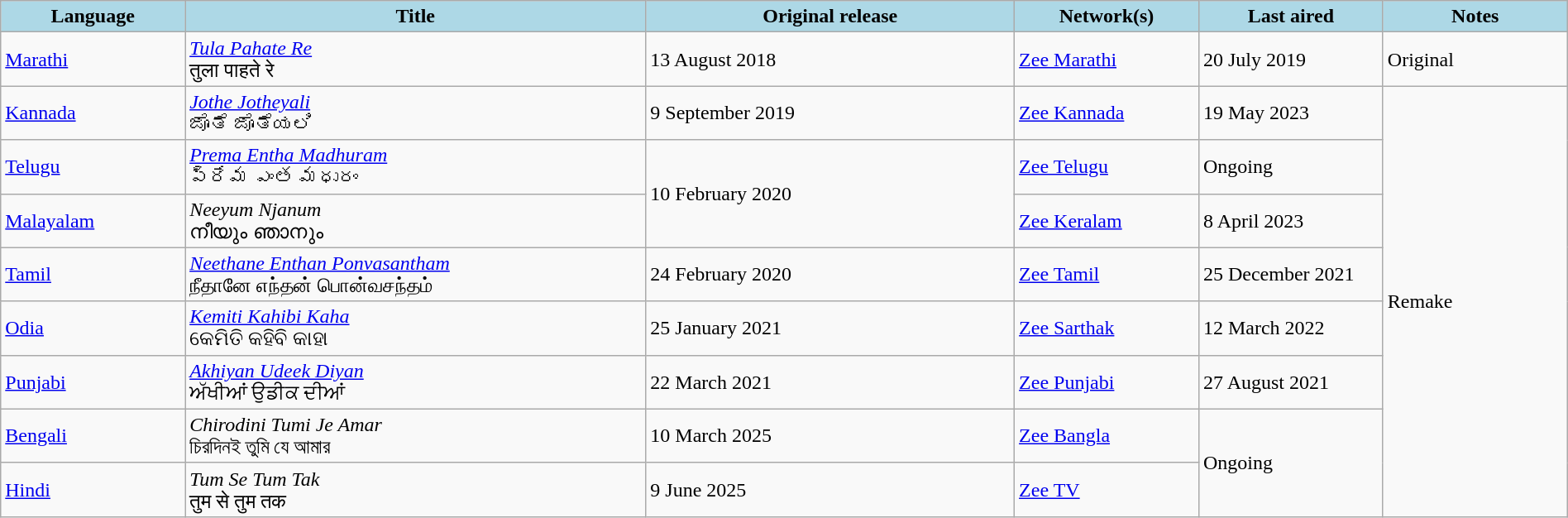<table class="wikitable" style="width: 100%; margin-right: 0;">
<tr>
<th style="background:LightBlue; width:10%;">Language</th>
<th style="background:LightBlue; width:25%;">Title</th>
<th style="background:LightBlue; width:20%;">Original release</th>
<th style="background:LightBlue; width:10%;">Network(s)</th>
<th style="background:LightBlue; width:10%;">Last aired</th>
<th style="background:LightBlue; width:10%;">Notes</th>
</tr>
<tr>
<td><a href='#'>Marathi</a></td>
<td><em><a href='#'>Tula Pahate Re</a></em> <br> तुला पाहते रे</td>
<td>13 August 2018</td>
<td><a href='#'>Zee Marathi</a></td>
<td>20 July 2019</td>
<td>Original</td>
</tr>
<tr>
<td><a href='#'>Kannada</a></td>
<td><em><a href='#'>Jothe Jotheyali</a></em> <br> ಜೊತೆ ಜೊತೆಯಲಿ</td>
<td>9 September 2019</td>
<td><a href='#'>Zee Kannada</a></td>
<td>19 May 2023</td>
<td rowspan="8">Remake</td>
</tr>
<tr>
<td><a href='#'>Telugu</a></td>
<td><em><a href='#'>Prema Entha Madhuram</a></em> <br> ప్రేమ ఎంత మధురం</td>
<td rowspan="2">10 February 2020</td>
<td><a href='#'>Zee Telugu</a></td>
<td>Ongoing</td>
</tr>
<tr>
<td><a href='#'>Malayalam</a></td>
<td><em>Neeyum Njanum</em> <br> നീയും ഞാനും</td>
<td><a href='#'>Zee Keralam</a></td>
<td>8 April 2023</td>
</tr>
<tr>
<td><a href='#'>Tamil</a></td>
<td><em><a href='#'>Neethane Enthan Ponvasantham</a></em> <br> நீதானே எந்தன் பொன்வசந்தம்</td>
<td>24 February 2020</td>
<td><a href='#'>Zee Tamil</a></td>
<td>25 December 2021</td>
</tr>
<tr>
<td><a href='#'>Odia</a></td>
<td><em><a href='#'>Kemiti Kahibi Kaha</a></em> <br> କେମିତି କହିବି କାହା</td>
<td>25 January 2021</td>
<td><a href='#'>Zee Sarthak</a></td>
<td>12 March 2022</td>
</tr>
<tr>
<td><a href='#'>Punjabi</a></td>
<td><em><a href='#'>Akhiyan Udeek Diyan</a></em> <br> ਅੱਖੀਆਂ ਉਡੀਕ ਦੀਆਂ</td>
<td>22 March 2021</td>
<td><a href='#'>Zee Punjabi</a></td>
<td>27 August 2021</td>
</tr>
<tr>
<td><a href='#'>Bengali</a></td>
<td><em>Chirodini Tumi Je Amar</em> <br> চিরদিনই তুমি যে আমার</td>
<td>10 March 2025</td>
<td><a href='#'>Zee Bangla</a></td>
<td rowspan="2">Ongoing</td>
</tr>
<tr>
<td><a href='#'>Hindi</a></td>
<td><em>Tum Se Tum Tak</em> <br> तुम से तुम तक</td>
<td>9 June 2025</td>
<td><a href='#'>Zee TV</a></td>
</tr>
</table>
